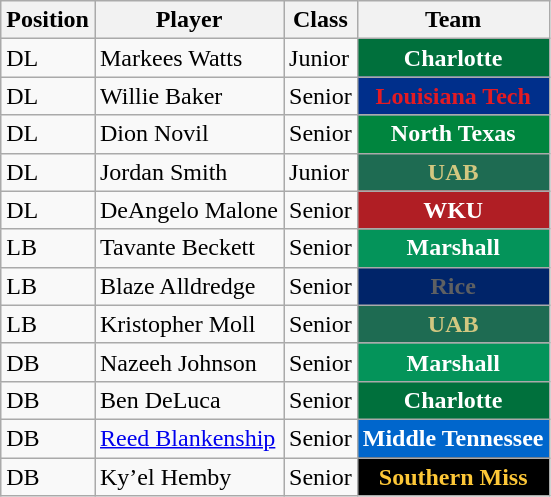<table class="wikitable sortable">
<tr>
<th>Position</th>
<th>Player</th>
<th>Class</th>
<th>Team</th>
</tr>
<tr>
<td>DL</td>
<td>Markees Watts</td>
<td>Junior</td>
<th style="background:#00703C; color:#FFFFFF;">Charlotte</th>
</tr>
<tr>
<td>DL</td>
<td>Willie Baker</td>
<td>Senior</td>
<th style="background:#002F8B; color:#E31B23;">Louisiana Tech</th>
</tr>
<tr>
<td>DL</td>
<td>Dion Novil</td>
<td>Senior</td>
<th style="background:#00853E; color:#FFFFFF;">North Texas</th>
</tr>
<tr>
<td>DL</td>
<td>Jordan Smith</td>
<td>Junior</td>
<th style="background:#1E6B52; color:#d2c780;">UAB</th>
</tr>
<tr>
<td>DL</td>
<td>DeAngelo Malone</td>
<td>Senior</td>
<th style="background:#B01E24; color:#FFFFFF;">WKU</th>
</tr>
<tr>
<td>LB</td>
<td>Tavante Beckett</td>
<td>Senior</td>
<th style="background:#04945a; color:#FFFFFF;">Marshall</th>
</tr>
<tr>
<td>LB</td>
<td>Blaze Alldredge</td>
<td>Senior</td>
<th style="background:#002469; color:#5e6062;">Rice</th>
</tr>
<tr>
<td>LB</td>
<td>Kristopher Moll</td>
<td>Senior</td>
<th style="background:#1E6B52; color:#d2c780;">UAB</th>
</tr>
<tr>
<td>DB</td>
<td>Nazeeh Johnson</td>
<td>Senior</td>
<th style="background:#04945a; color:#FFFFFF;">Marshall</th>
</tr>
<tr>
<td>DB</td>
<td>Ben DeLuca</td>
<td>Senior</td>
<th style="background:#00703C; color:#FFFFFF;">Charlotte</th>
</tr>
<tr>
<td>DB</td>
<td><a href='#'>Reed Blankenship</a></td>
<td>Senior</td>
<th style="background:#0066CC; color:#ffffff;">Middle Tennessee</th>
</tr>
<tr>
<td>DB</td>
<td>Ky’el Hemby</td>
<td>Senior</td>
<th style="background:#000000; color:#FDC737;">Southern Miss</th>
</tr>
</table>
